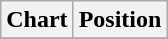<table class="wikitable">
<tr>
<th>Chart</th>
<th>Position</th>
</tr>
<tr>
</tr>
</table>
